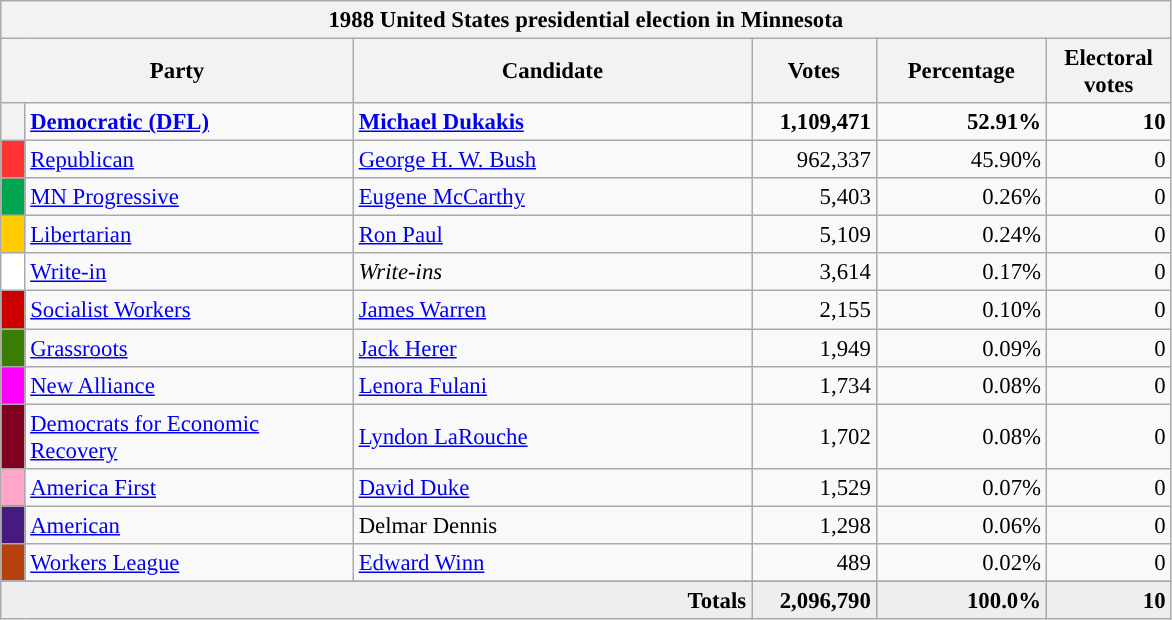<table class="wikitable" style="font-size: 95%;">
<tr>
<th colspan="6">1988 United States presidential election in Minnesota</th>
</tr>
<tr>
<th colspan="2" style="width: 15em">Party</th>
<th style="width: 17em">Candidate</th>
<th style="width: 5em">Votes</th>
<th style="width: 7em">Percentage</th>
<th style="width: 5em">Electoral votes</th>
</tr>
<tr>
<th style="background-color:"></th>
<td style="width: 130px"><strong><a href='#'>Democratic (DFL)</a></strong></td>
<td><strong><a href='#'>Michael Dukakis</a></strong></td>
<td align="right"><strong>1,109,471</strong></td>
<td align="right"><strong>52.91%</strong></td>
<td align="right"><strong>10</strong></td>
</tr>
<tr>
<th style="background-color:#FF3333; width: 3px"></th>
<td style="width: 130px"><a href='#'>Republican</a></td>
<td><a href='#'>George H. W. Bush</a></td>
<td align="right">962,337</td>
<td align="right">45.90%</td>
<td align="right">0</td>
</tr>
<tr>
<th style="background-color:#00A550; width: 3px"></th>
<td style="width: 130px"><a href='#'>MN Progressive</a></td>
<td><a href='#'>Eugene McCarthy</a></td>
<td align="right">5,403</td>
<td align="right">0.26%</td>
<td align="right">0</td>
</tr>
<tr>
<th style="background-color:#FFCC00; width: 3px"></th>
<td style="width: 130px"><a href='#'>Libertarian</a></td>
<td><a href='#'>Ron Paul</a></td>
<td align="right">5,109</td>
<td align="right">0.24%</td>
<td align="right">0</td>
</tr>
<tr>
<th style="background-color:#FFFFFF; width: 3px"></th>
<td style="width: 130px"><a href='#'>Write-in</a></td>
<td><em>Write-ins</em></td>
<td align="right">3,614</td>
<td align="right">0.17%</td>
<td align="right">0</td>
</tr>
<tr>
<th style="background-color:#CC0000; width: 3px"></th>
<td style="width: 130px"><a href='#'>Socialist Workers</a></td>
<td><a href='#'>James Warren</a></td>
<td align="right">2,155</td>
<td align="right">0.10%</td>
<td align="right">0</td>
</tr>
<tr>
<th style="background-color:#397D02; width: 3px"></th>
<td style="width: 130px"><a href='#'>Grassroots</a></td>
<td><a href='#'>Jack Herer</a></td>
<td align="right">1,949</td>
<td align="right">0.09%</td>
<td align="right">0</td>
</tr>
<tr>
<th style="background-color:#FF00FF; width: 3px"></th>
<td style="width: 130px"><a href='#'>New Alliance</a></td>
<td><a href='#'>Lenora Fulani</a></td>
<td align="right">1,734</td>
<td align="right">0.08%</td>
<td align="right">0</td>
</tr>
<tr>
<th style="background-color:#800020; width: 3px"></th>
<td style="width: 130px"><a href='#'>Democrats for Economic Recovery</a></td>
<td><a href='#'>Lyndon LaRouche</a></td>
<td align="right">1,702</td>
<td align="right">0.08%</td>
<td align="right">0</td>
</tr>
<tr>
<th style="background-color:#FFA6C9; width: 3px"></th>
<td style="width: 130px"><a href='#'>America First</a></td>
<td><a href='#'>David Duke</a></td>
<td align="right">1,529</td>
<td align="right">0.07%</td>
<td align="right">0</td>
</tr>
<tr>
<th style="background-color:#461B7E; width: 3px"></th>
<td style="width: 130px"><a href='#'>American</a></td>
<td>Delmar Dennis</td>
<td align="right">1,298</td>
<td align="right">0.06%</td>
<td align="right">0</td>
</tr>
<tr>
<th style="background-color:#B7410E; width: 3px"></th>
<td style="width: 130px"><a href='#'>Workers League</a></td>
<td><a href='#'>Edward Winn</a></td>
<td align="right">489</td>
<td align="right">0.02%</td>
<td align="right">0</td>
</tr>
<tr>
</tr>
<tr bgcolor="#EEEEEE">
<td colspan="3" align="right"><strong>Totals</strong></td>
<td align="right"><strong>2,096,790</strong></td>
<td align="right"><strong>100.0%</strong></td>
<td align="right"><strong>10</strong></td>
</tr>
</table>
